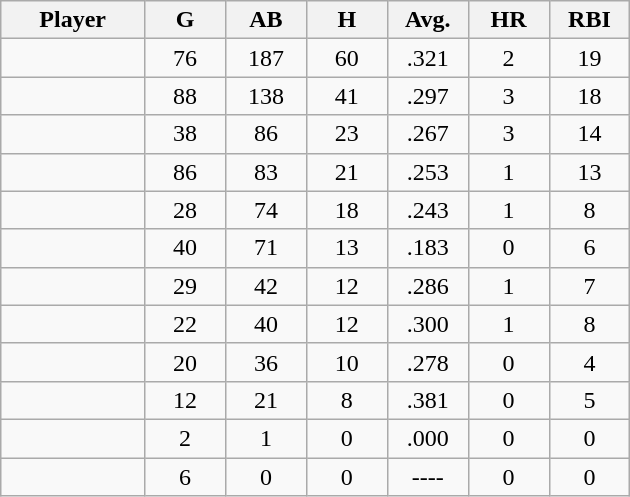<table class="wikitable sortable">
<tr>
<th bgcolor="#DDDDFF" width="16%">Player</th>
<th bgcolor="#DDDDFF" width="9%">G</th>
<th bgcolor="#DDDDFF" width="9%">AB</th>
<th bgcolor="#DDDDFF" width="9%">H</th>
<th bgcolor="#DDDDFF" width="9%">Avg.</th>
<th bgcolor="#DDDDFF" width="9%">HR</th>
<th bgcolor="#DDDDFF" width="9%">RBI</th>
</tr>
<tr align="center">
<td></td>
<td>76</td>
<td>187</td>
<td>60</td>
<td>.321</td>
<td>2</td>
<td>19</td>
</tr>
<tr align="center">
<td></td>
<td>88</td>
<td>138</td>
<td>41</td>
<td>.297</td>
<td>3</td>
<td>18</td>
</tr>
<tr align="center">
<td></td>
<td>38</td>
<td>86</td>
<td>23</td>
<td>.267</td>
<td>3</td>
<td>14</td>
</tr>
<tr align="center">
<td></td>
<td>86</td>
<td>83</td>
<td>21</td>
<td>.253</td>
<td>1</td>
<td>13</td>
</tr>
<tr align="center">
<td></td>
<td>28</td>
<td>74</td>
<td>18</td>
<td>.243</td>
<td>1</td>
<td>8</td>
</tr>
<tr align="center">
<td></td>
<td>40</td>
<td>71</td>
<td>13</td>
<td>.183</td>
<td>0</td>
<td>6</td>
</tr>
<tr align="center">
<td></td>
<td>29</td>
<td>42</td>
<td>12</td>
<td>.286</td>
<td>1</td>
<td>7</td>
</tr>
<tr align="center">
<td></td>
<td>22</td>
<td>40</td>
<td>12</td>
<td>.300</td>
<td>1</td>
<td>8</td>
</tr>
<tr align="center">
<td></td>
<td>20</td>
<td>36</td>
<td>10</td>
<td>.278</td>
<td>0</td>
<td>4</td>
</tr>
<tr align="center">
<td></td>
<td>12</td>
<td>21</td>
<td>8</td>
<td>.381</td>
<td>0</td>
<td>5</td>
</tr>
<tr align="center">
<td></td>
<td>2</td>
<td>1</td>
<td>0</td>
<td>.000</td>
<td>0</td>
<td>0</td>
</tr>
<tr align="center">
<td></td>
<td>6</td>
<td>0</td>
<td>0</td>
<td>----</td>
<td>0</td>
<td>0</td>
</tr>
</table>
